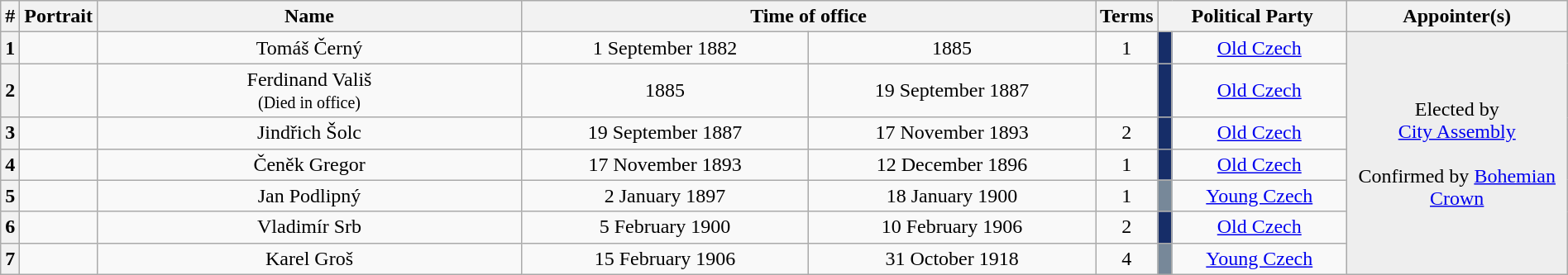<table class="wikitable" style="width:100%; text-align:center;">
<tr>
<th width=20>#</th>
<th width=70>Portrait</th>
<th width=30%>Name</th>
<th colspan=2 width=40%>Time of office</th>
<th>Terms</th>
<th colspan=2 width=13%>Political Party</th>
<th width=15%>Appointer(s)</th>
</tr>
<tr>
<th>1</th>
<td></td>
<td>Tomáš Černý</td>
<td>1 September 1882</td>
<td>1885</td>
<td>1</td>
<td style="background:#162D68;"></td>
<td><a href='#'>Old Czech</a></td>
<td rowspan=7 bgcolor=#EEEEEE>Elected by<br><a href='#'>City Assembly</a><br><br>Confirmed by <a href='#'>Bohemian Crown</a></td>
</tr>
<tr>
<th>2</th>
<td></td>
<td>Ferdinand Vališ<br><small>(Died in office)</small></td>
<td>1885</td>
<td>19 September 1887</td>
<td></td>
<td style="background:#162D68;"></td>
<td><a href='#'>Old Czech</a></td>
</tr>
<tr>
<th>3</th>
<td></td>
<td>Jindřich Šolc</td>
<td>19 September 1887</td>
<td>17 November 1893</td>
<td>2</td>
<td style="background:#162D68;"></td>
<td><a href='#'>Old Czech</a></td>
</tr>
<tr>
<th>4</th>
<td></td>
<td>Čeněk Gregor</td>
<td>17 November 1893</td>
<td>12 December 1896</td>
<td>1</td>
<td style="background:#162D68;"></td>
<td><a href='#'>Old Czech</a></td>
</tr>
<tr>
<th>5</th>
<td></td>
<td>Jan Podlipný</td>
<td>2 January 1897</td>
<td>18 January 1900</td>
<td>1</td>
<td style="background:#778899;"></td>
<td><a href='#'>Young Czech</a></td>
</tr>
<tr>
<th>6</th>
<td></td>
<td>Vladimír Srb</td>
<td>5 February 1900</td>
<td>10 February 1906</td>
<td>2</td>
<td style="background:#162D68;"></td>
<td><a href='#'>Old Czech</a></td>
</tr>
<tr>
<th>7</th>
<td></td>
<td>Karel Groš</td>
<td>15 February 1906</td>
<td>31 October 1918</td>
<td>4 </td>
<td style="background:#778899;"></td>
<td><a href='#'>Young Czech</a></td>
</tr>
</table>
